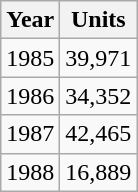<table class="wikitable">
<tr>
<th>Year</th>
<th>Units</th>
</tr>
<tr>
<td>1985</td>
<td>39,971</td>
</tr>
<tr>
<td>1986</td>
<td>34,352</td>
</tr>
<tr>
<td>1987</td>
<td>42,465</td>
</tr>
<tr>
<td>1988</td>
<td>16,889</td>
</tr>
</table>
